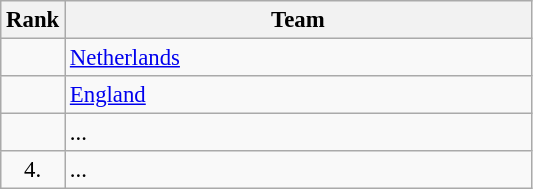<table class="wikitable" style="font-size:95%;">
<tr>
<th>Rank</th>
<th align="left" style="width: 20em">Team</th>
</tr>
<tr>
<td align="center"></td>
<td> <a href='#'>Netherlands</a></td>
</tr>
<tr>
<td align="center"></td>
<td> <a href='#'>England</a></td>
</tr>
<tr>
<td align="center"></td>
<td>...</td>
</tr>
<tr>
<td align="center">4.</td>
<td>...</td>
</tr>
</table>
